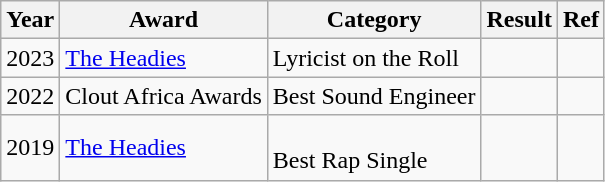<table class="wikitable">
<tr>
<th>Year</th>
<th>Award</th>
<th>Category</th>
<th>Result</th>
<th>Ref</th>
</tr>
<tr>
<td>2023</td>
<td><a href='#'>The Headies</a></td>
<td>Lyricist on the Roll</td>
<td></td>
<td></td>
</tr>
<tr>
<td>2022</td>
<td>Clout Africa Awards</td>
<td>Best Sound Engineer</td>
<td></td>
<td></td>
</tr>
<tr>
<td>2019</td>
<td><a href='#'>The Headies</a></td>
<td><br>Best Rap Single</td>
<td></td>
<td></td>
</tr>
</table>
